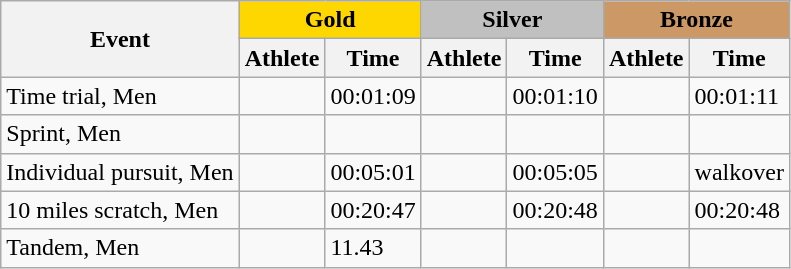<table class="wikitable">
<tr>
<th scope=rowgroup rowspan=2>Event</th>
<th scope=colgroup style="background-color:gold;" colspan=2>Gold</th>
<th scope=colgroup style="background-color:silver;" colspan=2>Silver</th>
<th scope=colgroup style="background-color:#cc9966;" colspan=2>Bronze</th>
</tr>
<tr>
<th scope=col>Athlete</th>
<th scope=col>Time</th>
<th scope=col>Athlete</th>
<th scope=col>Time</th>
<th scope=col>Athlete</th>
<th scope=col>Time</th>
</tr>
<tr>
<td>Time trial, Men</td>
<td></td>
<td>00:01:09</td>
<td></td>
<td>00:01:10</td>
<td></td>
<td>00:01:11</td>
</tr>
<tr>
<td>Sprint, Men</td>
<td></td>
<td></td>
<td></td>
<td></td>
<td></td>
<td></td>
</tr>
<tr>
<td>Individual pursuit, Men</td>
<td></td>
<td>00:05:01</td>
<td></td>
<td>00:05:05</td>
<td></td>
<td>walkover</td>
</tr>
<tr>
<td>10 miles scratch, Men</td>
<td></td>
<td>00:20:47</td>
<td></td>
<td>00:20:48</td>
<td></td>
<td>00:20:48</td>
</tr>
<tr>
<td>Tandem, Men</td>
<td></td>
<td>11.43</td>
<td></td>
<td></td>
<td></td>
<td></td>
</tr>
</table>
